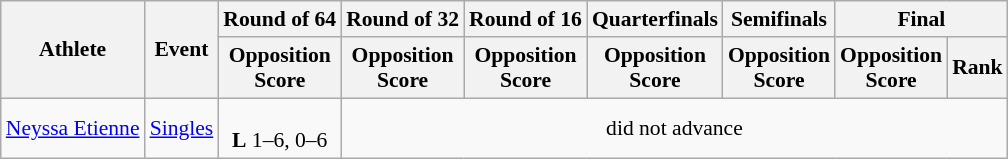<table class="wikitable" border="1" style="font-size:90%">
<tr>
<th rowspan=2>Athlete</th>
<th rowspan=2>Event</th>
<th>Round of 64</th>
<th>Round of 32</th>
<th>Round of 16</th>
<th>Quarterfinals</th>
<th>Semifinals</th>
<th colspan=2>Final</th>
</tr>
<tr>
<th>Opposition<br>Score</th>
<th>Opposition<br>Score</th>
<th>Opposition<br>Score</th>
<th>Opposition<br>Score</th>
<th>Opposition<br>Score</th>
<th>Opposition<br>Score</th>
<th>Rank</th>
</tr>
<tr>
<td><a href='#'>Neyssa Etienne</a></td>
<td><a href='#'>Singles</a></td>
<td align=center><br><strong>L</strong> 1–6, 0–6</td>
<td align=center colspan=6>did not advance</td>
</tr>
</table>
